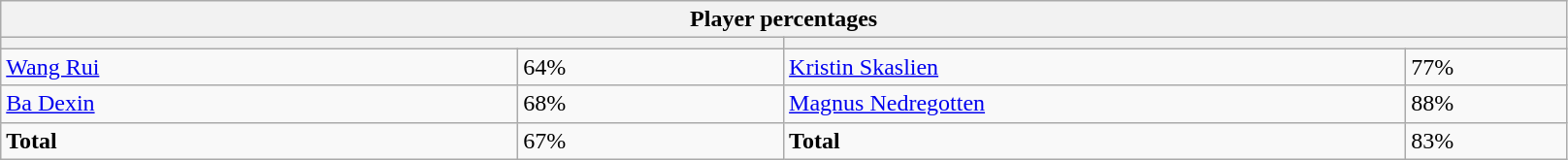<table class="wikitable">
<tr>
<th colspan=4 width=400>Player percentages</th>
</tr>
<tr>
<th colspan=2 width=25% style="white-space:nowrap;"></th>
<th colspan=2 width=25% style="white-space:nowrap;"></th>
</tr>
<tr>
<td><a href='#'>Wang Rui</a></td>
<td>64%</td>
<td><a href='#'>Kristin Skaslien</a></td>
<td>77%</td>
</tr>
<tr>
<td><a href='#'>Ba Dexin</a></td>
<td>68%</td>
<td><a href='#'>Magnus Nedregotten</a></td>
<td>88%</td>
</tr>
<tr>
<td><strong>Total</strong></td>
<td>67%</td>
<td><strong>Total</strong></td>
<td>83%</td>
</tr>
</table>
